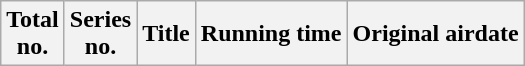<table class="wikitable plainrowheaders">
<tr>
<th>Total<br>no.</th>
<th>Series<br>no.</th>
<th>Title</th>
<th>Running time</th>
<th>Original airdate<br>
</th>
</tr>
</table>
